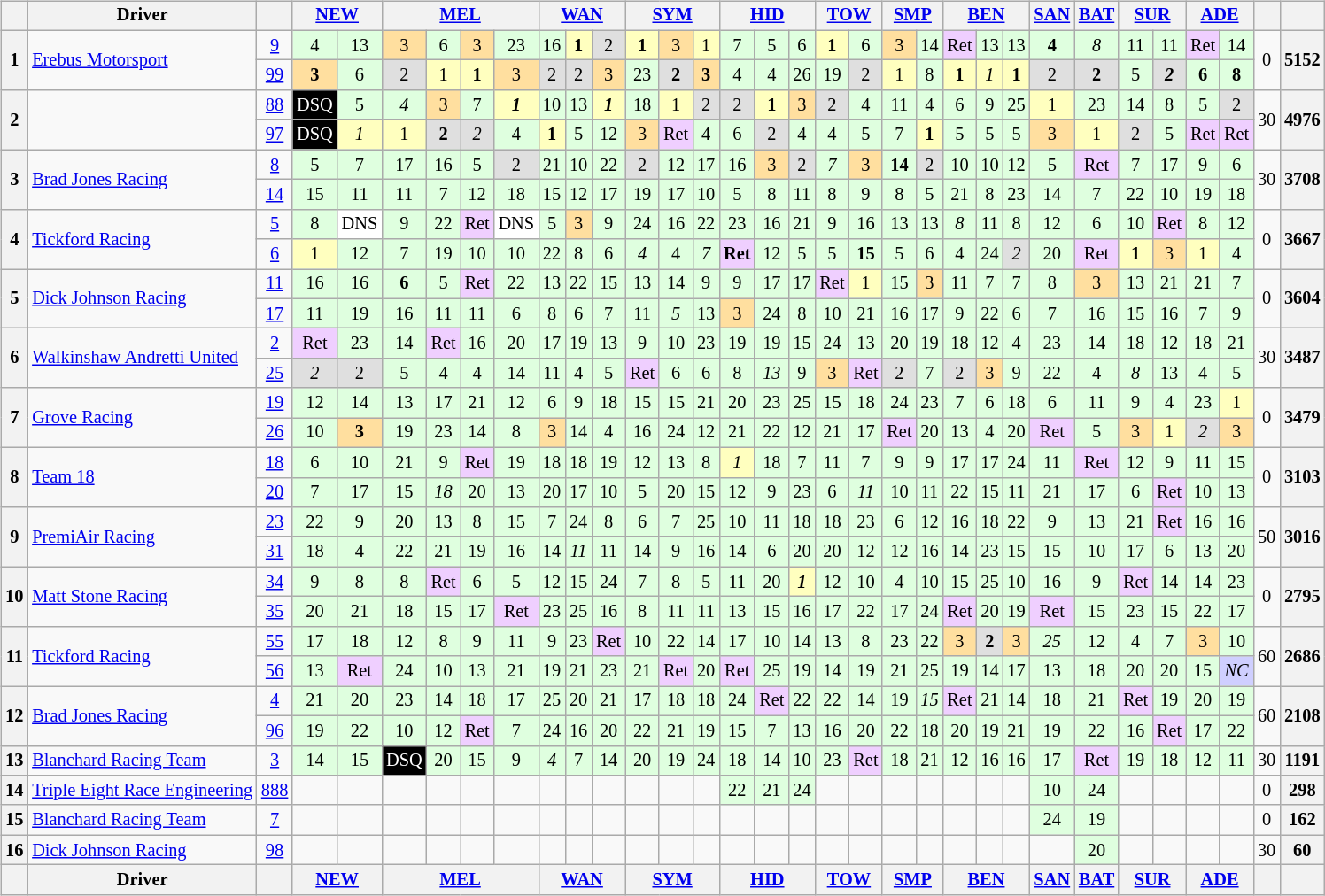<table>
<tr>
<td style="vertical-align:top; text-align:center"><br><table class="wikitable" style=font-size:85%;>
<tr style="vertical-align:middle;">
<th style="vertical-align:middle"></th>
<th style="vertical-align:middle;background">Driver</th>
<th style="vertical-align:middle;background"></th>
<th colspan=2><a href='#'>NEW</a><br></th>
<th colspan=4><a href='#'>MEL</a><br></th>
<th colspan=3><a href='#'>WAN</a><br></th>
<th colspan=3><a href='#'>SYM</a><br></th>
<th colspan=3><a href='#'>HID</a><br></th>
<th colspan=2><a href='#'>TOW</a><br></th>
<th colspan=2><a href='#'>SMP</a><br></th>
<th colspan=3><a href='#'>BEN</a><br></th>
<th><a href='#'>SAN</a><br></th>
<th><a href='#'>BAT</a><br></th>
<th colspan=2><a href='#'>SUR</a><br></th>
<th colspan=2><a href='#'>ADE</a><br></th>
<th valign="middle"></th>
<th valign="middle"></th>
</tr>
<tr>
<th rowspan=2>1</th>
<td rowspan=2 align=left><a href='#'>Erebus Motorsport</a></td>
<td><a href='#'>9</a></td>
<td style=background:#dfffdf>4</td>
<td style=background:#dfffdf>13</td>
<td style=background:#ffdf9f>3</td>
<td style=background:#dfffdf>6</td>
<td style=background:#ffdf9f>3</td>
<td style=background:#dfffdf>23</td>
<td style=background:#dfffdf>16</td>
<td style=background:#ffffbf><strong>1</strong></td>
<td style=background:#dfdfdf>2</td>
<td style=background:#ffffbf><strong>1</strong></td>
<td style=background:#ffdf9f>3</td>
<td style=background:#ffffbf>1</td>
<td style=background:#dfffdf>7</td>
<td style=background:#dfffdf>5</td>
<td style=background:#dfffdf>6</td>
<td style=background:#ffffbf><strong>1</strong></td>
<td style=background:#dfffdf>6</td>
<td style=background:#ffdf9f>3</td>
<td style=background:#dfffdf>14</td>
<td style=background:#efcfff>Ret</td>
<td style=background:#dfffdf>13</td>
<td style=background:#dfffdf>13</td>
<td style=background:#dfffdf><strong>4</strong></td>
<td style=background:#dfffdf><em>8</em></td>
<td style=background:#dfffdf>11</td>
<td style=background:#dfffdf>11</td>
<td style=background:#efcfff>Ret</td>
<td style=background:#dfffdf>14</td>
<td rowspan=2>0</td>
<th rowspan=2>5152</th>
</tr>
<tr>
<td><a href='#'>99</a></td>
<td style=background:#ffdf9f><strong>3</strong></td>
<td style=background:#dfffdf>6</td>
<td style=background:#dfdfdf>2</td>
<td style=background:#ffffbf>1</td>
<td style=background:#ffffbf><strong>1</strong></td>
<td style=background:#ffdf9f>3</td>
<td style=background:#dfdfdf>2</td>
<td style=background:#dfdfdf>2</td>
<td style=background:#ffdf9f>3</td>
<td style=background:#dfffdf>23</td>
<td style=background:#dfdfdf><strong>2</strong></td>
<td style=background:#ffdf9f><strong>3</strong></td>
<td style=background:#dfffdf>4</td>
<td style=background:#dfffdf>4</td>
<td style=background:#dfffdf>26</td>
<td style=background:#dfffdf>19</td>
<td style=background:#dfdfdf>2</td>
<td style=background:#ffffbf>1</td>
<td style=background:#dfffdf>8</td>
<td style=background:#ffffbf><strong>1</strong></td>
<td style=background:#ffffbf><em>1</em></td>
<td style=background:#ffffbf><strong>1</strong></td>
<td style=background:#dfdfdf>2</td>
<td style=background:#dfdfdf><strong>2</strong></td>
<td style=background:#dfffdf>5</td>
<td style=background:#dfdfdf><strong><em>2</em></strong></td>
<td style=background:#dfffdf><strong>6</strong></td>
<td style=background:#dfffdf><strong>8</strong></td>
</tr>
<tr>
<th rowspan=2>2</th>
<td rowspan=2 align=left></td>
<td><a href='#'>88</a></td>
<td style="background:#000000; color:white;">DSQ</td>
<td style=background:#dfffdf>5</td>
<td style=background:#dfffdf><em>4</em></td>
<td style=background:#ffdf9f>3</td>
<td style=background:#dfffdf>7</td>
<td style=background:#ffffbf><strong><em>1</em></strong></td>
<td style=background:#dfffdf>10</td>
<td style=background:#dfffdf>13</td>
<td style=background:#ffffbf><strong><em>1</em></strong></td>
<td style=background:#dfffdf>18</td>
<td style=background:#ffffbf>1</td>
<td style=background:#dfdfdf>2</td>
<td style=background:#dfdfdf>2</td>
<td style=background:#ffffbf><strong>1</strong></td>
<td style=background:#ffdf9f>3</td>
<td style=background:#dfdfdf>2</td>
<td style=background:#dfffdf>4</td>
<td style=background:#dfffdf>11</td>
<td style=background:#dfffdf>4</td>
<td style=background:#dfffdf>6</td>
<td style=background:#dfffdf>9</td>
<td style=background:#dfffdf>25</td>
<td style=background:#ffffbf>1</td>
<td style=background:#dfffdf>23</td>
<td style=background:#dfffdf>14</td>
<td style=background:#dfffdf>8</td>
<td style=background:#dfffdf>5</td>
<td style=background:#dfdfdf>2</td>
<td rowspan=2>30</td>
<th rowspan=2>4976</th>
</tr>
<tr>
<td><a href='#'>97</a></td>
<td style="background:#000000; color:white;">DSQ</td>
<td style=background:#ffffbf><em>1</em></td>
<td style=background:#ffffbf>1</td>
<td style=background:#dfdfdf><strong>2</strong></td>
<td style=background:#dfdfdf><em>2</em></td>
<td style=background:#dfffdf>4</td>
<td style=background:#ffffbf><strong>1</strong></td>
<td style=background:#dfffdf>5</td>
<td style=background:#dfffdf>12</td>
<td style=background:#ffdf9f>3</td>
<td style=background:#efcfff>Ret</td>
<td style=background:#dfffdf>4</td>
<td style=background:#dfffdf>6</td>
<td style=background:#dfdfdf>2</td>
<td style=background:#dfffdf>4</td>
<td style=background:#dfffdf>4</td>
<td style=background:#dfffdf>5</td>
<td style=background:#dfffdf>7</td>
<td style=background:#ffffbf><strong>1</strong></td>
<td style=background:#dfffdf>5</td>
<td style=background:#dfffdf>5</td>
<td style=background:#dfffdf>5</td>
<td style=background:#ffdf9f>3</td>
<td style=background:#ffffbf>1</td>
<td style=background:#dfdfdf>2</td>
<td style=background:#dfffdf>5</td>
<td style=background:#efcfff>Ret</td>
<td style=background:#efcfff>Ret</td>
</tr>
<tr>
<th rowspan=2>3</th>
<td rowspan=2 align=left><a href='#'>Brad Jones Racing</a></td>
<td><a href='#'>8</a></td>
<td style=background:#dfffdf>5</td>
<td style=background:#dfffdf>7</td>
<td style=background:#dfffdf>17</td>
<td style=background:#dfffdf>16</td>
<td style=background:#dfffdf>5</td>
<td style=background:#dfdfdf>2</td>
<td style=background:#dfffdf>21</td>
<td style=background:#dfffdf>10</td>
<td style=background:#dfffdf>22</td>
<td style=background:#dfdfdf>2</td>
<td style=background:#dfffdf>12</td>
<td style=background:#dfffdf>17</td>
<td style=background:#dfffdf>16</td>
<td style=background:#ffdf9f>3</td>
<td style=background:#dfdfdf>2</td>
<td style=background:#dfffdf><em>7</em></td>
<td style=background:#ffdf9f>3</td>
<td style=background:#dfffdf><strong>14</strong></td>
<td style=background:#dfdfdf>2</td>
<td style=background:#dfffdf>10</td>
<td style=background:#dfffdf>10</td>
<td style=background:#dfffdf>12</td>
<td style=background:#dfffdf>5</td>
<td style=background:#efcfff>Ret</td>
<td style=background:#dfffdf>7</td>
<td style=background:#dfffdf>17</td>
<td style=background:#dfffdf>9</td>
<td style=background:#dfffdf>6</td>
<td rowspan=2>30</td>
<th rowspan=2>3708</th>
</tr>
<tr>
<td><a href='#'>14</a></td>
<td style=background:#dfffdf>15</td>
<td style=background:#dfffdf>11</td>
<td style=background:#dfffdf>11</td>
<td style=background:#dfffdf>7</td>
<td style=background:#dfffdf>12</td>
<td style=background:#dfffdf>18</td>
<td style=background:#dfffdf>15</td>
<td style=background:#dfffdf>12</td>
<td style=background:#dfffdf>17</td>
<td style=background:#dfffdf>19</td>
<td style=background:#dfffdf>17</td>
<td style=background:#dfffdf>10</td>
<td style=background:#dfffdf>5</td>
<td style=background:#dfffdf>8</td>
<td style=background:#dfffdf>11</td>
<td style=background:#dfffdf>8</td>
<td style=background:#dfffdf>9</td>
<td style=background:#dfffdf>8</td>
<td style=background:#dfffdf>5</td>
<td style=background:#dfffdf>21</td>
<td style=background:#dfffdf>8</td>
<td style=background:#dfffdf>23</td>
<td style=background:#dfffdf>14</td>
<td style=background:#dfffdf>7</td>
<td style=background:#dfffdf>22</td>
<td style=background:#dfffdf>10</td>
<td style=background:#dfffdf>19</td>
<td style=background:#dfffdf>18</td>
</tr>
<tr>
<th rowspan=2>4</th>
<td rowspan=2 align=left><a href='#'>Tickford Racing</a></td>
<td><a href='#'>5</a></td>
<td style=background:#dfffdf>8</td>
<td style=background:#ffffff>DNS</td>
<td style=background:#dfffdf>9</td>
<td style=background:#dfffdf>22</td>
<td style=background:#efcfff>Ret</td>
<td style=background:#ffffff>DNS</td>
<td style=background:#dfffdf>5</td>
<td style=background:#ffdf9f>3</td>
<td style=background:#dfffdf>9</td>
<td style=background:#dfffdf>24</td>
<td style=background:#dfffdf>16</td>
<td style=background:#dfffdf>22</td>
<td style=background:#dfffdf>23</td>
<td style=background:#dfffdf>16</td>
<td style=background:#dfffdf>21</td>
<td style=background:#dfffdf>9</td>
<td style=background:#dfffdf>16</td>
<td style=background:#dfffdf>13</td>
<td style=background:#dfffdf>13</td>
<td style=background:#dfffdf><em>8</em></td>
<td style=background:#dfffdf>11</td>
<td style=background:#dfffdf>8</td>
<td style=background:#dfffdf>12</td>
<td style=background:#dfffdf>6</td>
<td style=background:#dfffdf>10</td>
<td style=background:#efcfff>Ret</td>
<td style=background:#dfffdf>8</td>
<td style=background:#dfffdf>12</td>
<td rowspan=2>0</td>
<th rowspan=2>3667</th>
</tr>
<tr>
<td><a href='#'>6</a></td>
<td style=background:#ffffbf>1</td>
<td style=background:#dfffdf>12</td>
<td style=background:#dfffdf>7</td>
<td style=background:#dfffdf>19</td>
<td style=background:#dfffdf>10</td>
<td style=background:#dfffdf>10</td>
<td style=background:#dfffdf>22</td>
<td style=background:#dfffdf>8</td>
<td style=background:#dfffdf>6</td>
<td style=background:#dfffdf><em>4</em></td>
<td style=background:#dfffdf>4</td>
<td style=background:#dfffdf><em>7</em></td>
<td style=background:#efcfff><strong>Ret</strong></td>
<td style=background:#dfffdf>12</td>
<td style=background:#dfffdf>5</td>
<td style=background:#dfffdf>5</td>
<td style=background:#dfffdf><strong>15</strong></td>
<td style=background:#dfffdf>5</td>
<td style=background:#dfffdf>6</td>
<td style=background:#dfffdf>4</td>
<td style=background:#dfffdf>24</td>
<td style=background:#dfdfdf><em>2</em></td>
<td style=background:#dfffdf>20</td>
<td style=background:#efcfff>Ret</td>
<td style=background:#ffffbf><strong>1</strong></td>
<td style=background:#ffdf9f>3</td>
<td style=background:#ffffbf>1</td>
<td style=background:#dfffdf>4</td>
</tr>
<tr>
<th rowspan=2>5</th>
<td rowspan=2 align=left><a href='#'>Dick Johnson Racing</a></td>
<td><a href='#'>11</a></td>
<td style=background:#dfffdf>16</td>
<td style=background:#dfffdf>16</td>
<td style=background:#dfffdf><strong>6</strong></td>
<td style=background:#dfffdf>5</td>
<td style=background:#efcfff>Ret</td>
<td style=background:#dfffdf>22</td>
<td style=background:#dfffdf>13</td>
<td style=background:#dfffdf>22</td>
<td style=background:#dfffdf>15</td>
<td style=background:#dfffdf>13</td>
<td style=background:#dfffdf>14</td>
<td style=background:#dfffdf>9</td>
<td style=background:#dfffdf>9</td>
<td style=background:#dfffdf>17</td>
<td style=background:#dfffdf>17</td>
<td style=background:#efcfff>Ret</td>
<td style=background:#ffffbf>1</td>
<td style=background:#dfffdf>15</td>
<td style=background:#ffdf9f>3</td>
<td style=background:#dfffdf>11</td>
<td style=background:#dfffdf>7</td>
<td style=background:#dfffdf>7</td>
<td style=background:#dfffdf>8</td>
<td style=background:#ffdf9f>3</td>
<td style=background:#dfffdf>13</td>
<td style=background:#dfffdf>21</td>
<td style=background:#dfffdf>21</td>
<td style=background:#dfffdf>7</td>
<td rowspan=2>0</td>
<th rowspan=2>3604</th>
</tr>
<tr>
<td><a href='#'>17</a></td>
<td style=background:#dfffdf>11</td>
<td style=background:#dfffdf>19</td>
<td style=background:#dfffdf>16</td>
<td style=background:#dfffdf>11</td>
<td style=background:#dfffdf>11</td>
<td style=background:#dfffdf>6</td>
<td style=background:#dfffdf>8</td>
<td style=background:#dfffdf>6</td>
<td style=background:#dfffdf>7</td>
<td style=background:#dfffdf>11</td>
<td style=background:#dfffdf><em>5</em></td>
<td style=background:#dfffdf>13</td>
<td style=background:#ffdf9f>3</td>
<td style=background:#dfffdf>24</td>
<td style=background:#dfffdf>8</td>
<td style=background:#dfffdf>10</td>
<td style=background:#dfffdf>21</td>
<td style=background:#dfffdf>16</td>
<td style=background:#dfffdf>17</td>
<td style=background:#dfffdf>9</td>
<td style=background:#dfffdf>22</td>
<td style=background:#dfffdf>6</td>
<td style=background:#dfffdf>7</td>
<td style=background:#dfffdf>16</td>
<td style=background:#dfffdf>15</td>
<td style=background:#dfffdf>16</td>
<td style=background:#dfffdf>7</td>
<td style=background:#dfffdf>9</td>
</tr>
<tr>
<th rowspan=2>6</th>
<td rowspan=2 align=left><a href='#'>Walkinshaw Andretti United</a></td>
<td><a href='#'>2</a></td>
<td style=background:#efcfff>Ret</td>
<td style=background:#dfffdf>23</td>
<td style=background:#dfffdf>14</td>
<td style=background:#efcfff>Ret</td>
<td style=background:#dfffdf>16</td>
<td style=background:#dfffdf>20</td>
<td style=background:#dfffdf>17</td>
<td style=background:#dfffdf>19</td>
<td style=background:#dfffdf>13</td>
<td style=background:#dfffdf>9</td>
<td style=background:#dfffdf>10</td>
<td style=background:#dfffdf>23</td>
<td style=background:#dfffdf>19</td>
<td style=background:#dfffdf>19</td>
<td style=background:#dfffdf>15</td>
<td style=background:#dfffdf>24</td>
<td style=background:#dfffdf>13</td>
<td style=background:#dfffdf>20</td>
<td style=background:#dfffdf>19</td>
<td style=background:#dfffdf>18</td>
<td style=background:#dfffdf>12</td>
<td style=background:#dfffdf>4</td>
<td style=background:#dfffdf>23</td>
<td style=background:#dfffdf>14</td>
<td style=background:#dfffdf>18</td>
<td style=background:#dfffdf>12</td>
<td style=background:#dfffdf>18</td>
<td style=background:#dfffdf>21</td>
<td rowspan=2>30</td>
<th rowspan=2>3487</th>
</tr>
<tr>
<td><a href='#'>25</a></td>
<td style=background:#dfdfdf><em>2</em></td>
<td style=background:#dfdfdf>2</td>
<td style=background:#dfffdf>5</td>
<td style=background:#dfffdf>4</td>
<td style=background:#dfffdf>4</td>
<td style=background:#dfffdf>14</td>
<td style=background:#dfffdf>11</td>
<td style=background:#dfffdf>4</td>
<td style=background:#dfffdf>5</td>
<td style=background:#efcfff>Ret</td>
<td style=background:#dfffdf>6</td>
<td style=background:#dfffdf>6</td>
<td style=background:#dfffdf>8</td>
<td style=background:#dfffdf><em>13</em></td>
<td style=background:#dfffdf>9</td>
<td style=background:#ffdf9f>3</td>
<td style=background:#efcfff>Ret</td>
<td style=background:#dfdfdf>2</td>
<td style=background:#dfffdf>7</td>
<td style=background:#dfdfdf>2</td>
<td style=background:#ffdf9f>3</td>
<td style=background:#dfffdf>9</td>
<td style=background:#dfffdf>22</td>
<td style=background:#dfffdf>4</td>
<td style=background:#dfffdf><em>8</em></td>
<td style=background:#dfffdf>13</td>
<td style=background:#dfffdf>4</td>
<td style=background:#dfffdf>5</td>
</tr>
<tr>
<th rowspan=2>7</th>
<td rowspan=2 align=left><a href='#'>Grove Racing</a></td>
<td><a href='#'>19</a></td>
<td style=background:#dfffdf>12</td>
<td style=background:#dfffdf>14</td>
<td style=background:#dfffdf>13</td>
<td style=background:#dfffdf>17</td>
<td style=background:#dfffdf>21</td>
<td style=background:#dfffdf>12</td>
<td style=background:#dfffdf>6</td>
<td style=background:#dfffdf>9</td>
<td style=background:#dfffdf>18</td>
<td style=background:#dfffdf>15</td>
<td style=background:#dfffdf>15</td>
<td style=background:#dfffdf>21</td>
<td style=background:#dfffdf>20</td>
<td style=background:#dfffdf>23</td>
<td style=background:#dfffdf>25</td>
<td style=background:#dfffdf>15</td>
<td style=background:#dfffdf>18</td>
<td style=background:#dfffdf>24</td>
<td style=background:#dfffdf>23</td>
<td style=background:#dfffdf>7</td>
<td style=background:#dfffdf>6</td>
<td style=background:#dfffdf>18</td>
<td style=background:#dfffdf>6</td>
<td style=background:#dfffdf>11</td>
<td style=background:#dfffdf>9</td>
<td style=background:#dfffdf>4</td>
<td style=background:#dfffdf>23</td>
<td style=background:#ffffbf>1</td>
<td rowspan=2>0</td>
<th rowspan=2>3479</th>
</tr>
<tr>
<td><a href='#'>26</a></td>
<td style=background:#dfffdf>10</td>
<td style=background:#ffdf9f><strong>3</strong></td>
<td style=background:#dfffdf>19</td>
<td style=background:#dfffdf>23</td>
<td style=background:#dfffdf>14</td>
<td style=background:#dfffdf>8</td>
<td style=background:#ffdf9f>3</td>
<td style=background:#dfffdf>14</td>
<td style=background:#dfffdf>4</td>
<td style=background:#dfffdf>16</td>
<td style=background:#dfffdf>24</td>
<td style=background:#dfffdf>12</td>
<td style=background:#dfffdf>21</td>
<td style=background:#dfffdf>22</td>
<td style=background:#dfffdf>12</td>
<td style=background:#dfffdf>21</td>
<td style=background:#dfffdf>17</td>
<td style=background:#efcfff>Ret</td>
<td style=background:#dfffdf>20</td>
<td style=background:#dfffdf>13</td>
<td style=background:#dfffdf>4</td>
<td style=background:#dfffdf>20</td>
<td style=background:#efcfff>Ret</td>
<td style=background:#dfffdf>5</td>
<td style=background:#ffdf9f>3</td>
<td style=background:#ffffbf>1</td>
<td style=background:#dfdfdf><em>2</em></td>
<td style=background:#ffdf9f>3</td>
</tr>
<tr>
<th rowspan=2>8</th>
<td rowspan=2 align=left><a href='#'>Team 18</a></td>
<td><a href='#'>18</a></td>
<td style=background:#dfffdf>6</td>
<td style=background:#dfffdf>10</td>
<td style=background:#dfffdf>21</td>
<td style=background:#dfffdf>9</td>
<td style=background:#efcfff>Ret</td>
<td style=background:#dfffdf>19</td>
<td style=background:#dfffdf>18</td>
<td style=background:#dfffdf>18</td>
<td style=background:#dfffdf>19</td>
<td style=background:#dfffdf>12</td>
<td style=background:#dfffdf>13</td>
<td style=background:#dfffdf>8</td>
<td style=background:#ffffbf><em>1</em></td>
<td style=background:#dfffdf>18</td>
<td style=background:#dfffdf>7</td>
<td style=background:#dfffdf>11</td>
<td style=background:#dfffdf>7</td>
<td style=background:#dfffdf>9</td>
<td style=background:#dfffdf>9</td>
<td style=background:#dfffdf>17</td>
<td style=background:#dfffdf>17</td>
<td style=background:#dfffdf>24</td>
<td style=background:#dfffdf>11</td>
<td style=background:#efcfff>Ret</td>
<td style=background:#dfffdf>12</td>
<td style=background:#dfffdf>9</td>
<td style=background:#dfffdf>11</td>
<td style=background:#dfffdf>15</td>
<td rowspan=2>0</td>
<th rowspan=2>3103</th>
</tr>
<tr>
<td><a href='#'>20</a></td>
<td style=background:#dfffdf>7</td>
<td style=background:#dfffdf>17</td>
<td style=background:#dfffdf>15</td>
<td style=background:#dfffdf><em>18</em></td>
<td style=background:#dfffdf>20</td>
<td style=background:#dfffdf>13</td>
<td style=background:#dfffdf>20</td>
<td style=background:#dfffdf>17</td>
<td style=background:#dfffdf>10</td>
<td style=background:#dfffdf>5</td>
<td style=background:#dfffdf>20</td>
<td style=background:#dfffdf>15</td>
<td style=background:#dfffdf>12</td>
<td style=background:#dfffdf>9</td>
<td style=background:#dfffdf>23</td>
<td style=background:#dfffdf>6</td>
<td style=background:#dfffdf><em>11</em></td>
<td style=background:#dfffdf>10</td>
<td style=background:#dfffdf>11</td>
<td style=background:#dfffdf>22</td>
<td style=background:#dfffdf>15</td>
<td style=background:#dfffdf>11</td>
<td style=background:#dfffdf>21</td>
<td style=background:#dfffdf>17</td>
<td style=background:#dfffdf>6</td>
<td style=background:#efcfff>Ret</td>
<td style=background:#dfffdf>10</td>
<td style=background:#dfffdf>13</td>
</tr>
<tr>
<th rowspan=2>9</th>
<td rowspan=2 align=left><a href='#'>PremiAir Racing</a></td>
<td><a href='#'>23</a></td>
<td style=background:#dfffdf>22</td>
<td style=background:#dfffdf>9</td>
<td style=background:#dfffdf>20</td>
<td style=background:#dfffdf>13</td>
<td style=background:#dfffdf>8</td>
<td style=background:#dfffdf>15</td>
<td style=background:#dfffdf>7</td>
<td style=background:#dfffdf>24</td>
<td style=background:#dfffdf>8</td>
<td style=background:#dfffdf>6</td>
<td style=background:#dfffdf>7</td>
<td style=background:#dfffdf>25</td>
<td style=background:#dfffdf>10</td>
<td style=background:#dfffdf>11</td>
<td style=background:#dfffdf>18</td>
<td style=background:#dfffdf>18</td>
<td style=background:#dfffdf>23</td>
<td style=background:#dfffdf>6</td>
<td style=background:#dfffdf>12</td>
<td style=background:#dfffdf>16</td>
<td style=background:#dfffdf>18</td>
<td style=background:#dfffdf>22</td>
<td style=background:#dfffdf>9</td>
<td style=background:#dfffdf>13</td>
<td style=background:#dfffdf>21</td>
<td style=background:#efcfff>Ret</td>
<td style=background:#dfffdf>16</td>
<td style=background:#dfffdf>16</td>
<td rowspan=2>50</td>
<th rowspan=2>3016</th>
</tr>
<tr>
<td><a href='#'>31</a></td>
<td style=background:#dfffdf>18</td>
<td style=background:#dfffdf>4</td>
<td style=background:#dfffdf>22</td>
<td style=background:#dfffdf>21</td>
<td style=background:#dfffdf>19</td>
<td style=background:#dfffdf>16</td>
<td style=background:#dfffdf>14</td>
<td style=background:#dfffdf><em>11</em></td>
<td style=background:#dfffdf>11</td>
<td style=background:#dfffdf>14</td>
<td style=background:#dfffdf>9</td>
<td style=background:#dfffdf>16</td>
<td style=background:#dfffdf>14</td>
<td style=background:#dfffdf>6</td>
<td style=background:#dfffdf>20</td>
<td style=background:#dfffdf>20</td>
<td style=background:#dfffdf>12</td>
<td style=background:#dfffdf>12</td>
<td style=background:#dfffdf>16</td>
<td style=background:#dfffdf>14</td>
<td style=background:#dfffdf>23</td>
<td style=background:#dfffdf>15</td>
<td style=background:#dfffdf>15</td>
<td style=background:#dfffdf>10</td>
<td style=background:#dfffdf>17</td>
<td style=background:#dfffdf>6</td>
<td style=background:#dfffdf>13</td>
<td style=background:#dfffdf>20</td>
</tr>
<tr>
<th rowspan=2>10</th>
<td rowspan=2 align=left><a href='#'>Matt Stone Racing</a></td>
<td><a href='#'>34</a></td>
<td style=background:#dfffdf>9</td>
<td style=background:#dfffdf>8</td>
<td style=background:#dfffdf>8</td>
<td style=background:#efcfff>Ret</td>
<td style=background:#dfffdf>6</td>
<td style=background:#dfffdf>5</td>
<td style=background:#dfffdf>12</td>
<td style=background:#dfffdf>15</td>
<td style=background:#dfffdf>24</td>
<td style=background:#dfffdf>7</td>
<td style=background:#dfffdf>8</td>
<td style=background:#dfffdf>5</td>
<td style=background:#dfffdf>11</td>
<td style=background:#dfffdf>20</td>
<td style=background:#ffffbf><strong><em>1</em></strong></td>
<td style=background:#dfffdf>12</td>
<td style=background:#dfffdf>10</td>
<td style=background:#dfffdf>4</td>
<td style=background:#dfffdf>10</td>
<td style=background:#dfffdf>15</td>
<td style=background:#dfffdf>25</td>
<td style=background:#dfffdf>10</td>
<td style=background:#dfffdf>16</td>
<td style=background:#dfffdf>9</td>
<td style=background:#efcfff>Ret</td>
<td style=background:#dfffdf>14</td>
<td style=background:#dfffdf>14</td>
<td style=background:#dfffdf>23</td>
<td rowspan=2>0</td>
<th rowspan=2>2795</th>
</tr>
<tr>
<td><a href='#'>35</a></td>
<td style=background:#dfffdf>20</td>
<td style=background:#dfffdf>21</td>
<td style=background:#dfffdf>18</td>
<td style=background:#dfffdf>15</td>
<td style=background:#dfffdf>17</td>
<td style=background:#efcfff>Ret</td>
<td style=background:#dfffdf>23</td>
<td style=background:#dfffdf>25</td>
<td style=background:#dfffdf>16</td>
<td style=background:#dfffdf>8</td>
<td style=background:#dfffdf>11</td>
<td style=background:#dfffdf>11</td>
<td style=background:#dfffdf>13</td>
<td style=background:#dfffdf>15</td>
<td style=background:#dfffdf>16</td>
<td style=background:#dfffdf>17</td>
<td style=background:#dfffdf>22</td>
<td style=background:#dfffdf>17</td>
<td style=background:#dfffdf>24</td>
<td style=background:#efcfff>Ret</td>
<td style=background:#dfffdf>20</td>
<td style=background:#dfffdf>19</td>
<td style=background:#efcfff>Ret</td>
<td style=background:#dfffdf>15</td>
<td style=background:#dfffdf>23</td>
<td style=background:#dfffdf>15</td>
<td style=background:#dfffdf>22</td>
<td style=background:#dfffdf>17</td>
</tr>
<tr>
<th rowspan=2>11</th>
<td rowspan=2 align=left><a href='#'>Tickford Racing</a></td>
<td><a href='#'>55</a></td>
<td style=background:#dfffdf>17</td>
<td style=background:#dfffdf>18</td>
<td style=background:#dfffdf>12</td>
<td style=background:#dfffdf>8</td>
<td style=background:#dfffdf>9</td>
<td style=background:#dfffdf>11</td>
<td style=background:#dfffdf>9</td>
<td style=background:#dfffdf>23</td>
<td style=background:#efcfff>Ret</td>
<td style=background:#dfffdf>10</td>
<td style=background:#dfffdf>22</td>
<td style=background:#dfffdf>14</td>
<td style=background:#dfffdf>17</td>
<td style=background:#dfffdf>10</td>
<td style=background:#dfffdf>14</td>
<td style=background:#dfffdf>13</td>
<td style=background:#dfffdf>8</td>
<td style=background:#dfffdf>23</td>
<td style=background:#dfffdf>22</td>
<td style=background:#ffdf9f>3</td>
<td style=background:#dfdfdf><strong>2</strong></td>
<td style=background:#ffdf9f>3</td>
<td style=background:#dfffdf><em>25</em></td>
<td style=background:#dfffdf>12</td>
<td style=background:#dfffdf>4</td>
<td style=background:#dfffdf>7</td>
<td style=background:#ffdf9f>3</td>
<td style=background:#dfffdf>10</td>
<td rowspan=2>60</td>
<th rowspan=2>2686</th>
</tr>
<tr>
<td><a href='#'>56</a></td>
<td style=background:#dfffdf>13</td>
<td style=background:#efcfff>Ret</td>
<td style=background:#dfffdf>24</td>
<td style=background:#dfffdf>10</td>
<td style=background:#dfffdf>13</td>
<td style=background:#dfffdf>21</td>
<td style=background:#dfffdf>19</td>
<td style=background:#dfffdf>21</td>
<td style=background:#dfffdf>23</td>
<td style=background:#dfffdf>21</td>
<td style=background:#efcfff>Ret</td>
<td style=background:#dfffdf>20</td>
<td style=background:#efcfff>Ret</td>
<td style=background:#dfffdf>25</td>
<td style=background:#dfffdf>19</td>
<td style=background:#dfffdf>14</td>
<td style=background:#dfffdf>19</td>
<td style=background:#dfffdf>21</td>
<td style=background:#dfffdf>25</td>
<td style=background:#dfffdf>19</td>
<td style=background:#dfffdf>14</td>
<td style=background:#dfffdf>17</td>
<td style=background:#dfffdf>13</td>
<td style=background:#dfffdf>18</td>
<td style=background:#dfffdf>20</td>
<td style=background:#dfffdf>20</td>
<td style=background:#dfffdf>15</td>
<td style=background:#cfcfff><em>NC</em></td>
</tr>
<tr>
<th rowspan=2>12</th>
<td rowspan=2 align=left><a href='#'>Brad Jones Racing</a></td>
<td><a href='#'>4</a></td>
<td style=background:#dfffdf>21</td>
<td style=background:#dfffdf>20</td>
<td style=background:#dfffdf>23</td>
<td style=background:#dfffdf>14</td>
<td style=background:#dfffdf>18</td>
<td style=background:#dfffdf>17</td>
<td style=background:#dfffdf>25</td>
<td style=background:#dfffdf>20</td>
<td style=background:#dfffdf>21</td>
<td style=background:#dfffdf>17</td>
<td style=background:#dfffdf>18</td>
<td style=background:#dfffdf>18</td>
<td style=background:#dfffdf>24</td>
<td style=background:#efcfff>Ret</td>
<td style=background:#dfffdf>22</td>
<td style=background:#dfffdf>22</td>
<td style=background:#dfffdf>14</td>
<td style=background:#dfffdf>19</td>
<td style=background:#dfffdf><em>15</em></td>
<td style=background:#efcfff>Ret</td>
<td style=background:#dfffdf>21</td>
<td style=background:#dfffdf>14</td>
<td style=background:#dfffdf>18</td>
<td style=background:#dfffdf>21</td>
<td style=background:#efcfff>Ret</td>
<td style=background:#dfffdf>19</td>
<td style=background:#dfffdf>20</td>
<td style=background:#dfffdf>19</td>
<td rowspan=2>60</td>
<th rowspan=2>2108</th>
</tr>
<tr>
<td><a href='#'>96</a></td>
<td style=background:#dfffdf>19</td>
<td style=background:#dfffdf>22</td>
<td style=background:#dfffdf>10</td>
<td style=background:#dfffdf>12</td>
<td style=background:#efcfff>Ret</td>
<td style=background:#dfffdf>7</td>
<td style=background:#dfffdf>24</td>
<td style=background:#dfffdf>16</td>
<td style=background:#dfffdf>20</td>
<td style=background:#dfffdf>22</td>
<td style=background:#dfffdf>21</td>
<td style=background:#dfffdf>19</td>
<td style=background:#dfffdf>15</td>
<td style=background:#dfffdf>7</td>
<td style=background:#dfffdf>13</td>
<td style=background:#dfffdf>16</td>
<td style=background:#dfffdf>20</td>
<td style=background:#dfffdf>22</td>
<td style=background:#dfffdf>18</td>
<td style=background:#dfffdf>20</td>
<td style=background:#dfffdf>19</td>
<td style=background:#dfffdf>21</td>
<td style=background:#dfffdf>19</td>
<td style=background:#dfffdf>22</td>
<td style=background:#dfffdf>16</td>
<td style=background:#efcfff>Ret</td>
<td style=background:#dfffdf>17</td>
<td style=background:#dfffdf>22</td>
</tr>
<tr>
<th>13</th>
<td align=left><a href='#'>Blanchard Racing Team</a></td>
<td><a href='#'>3</a></td>
<td style=background:#dfffdf>14</td>
<td style=background:#dfffdf>15</td>
<td style="background:#000000; color:white;">DSQ</td>
<td style=background:#dfffdf>20</td>
<td style=background:#dfffdf>15</td>
<td style=background:#dfffdf>9</td>
<td style=background:#dfffdf><em>4</em></td>
<td style=background:#dfffdf>7</td>
<td style=background:#dfffdf>14</td>
<td style=background:#dfffdf>20</td>
<td style=background:#dfffdf>19</td>
<td style=background:#dfffdf>24</td>
<td style=background:#dfffdf>18</td>
<td style=background:#dfffdf>14</td>
<td style=background:#dfffdf>10</td>
<td style=background:#dfffdf>23</td>
<td style=background:#efcfff>Ret</td>
<td style=background:#dfffdf>18</td>
<td style=background:#dfffdf>21</td>
<td style=background:#dfffdf>12</td>
<td style=background:#dfffdf>16</td>
<td style=background:#dfffdf>16</td>
<td style=background:#dfffdf>17</td>
<td style=background:#efcfff>Ret</td>
<td style=background:#dfffdf>19</td>
<td style=background:#dfffdf>18</td>
<td style=background:#dfffdf>12</td>
<td style=background:#dfffdf>11</td>
<td>30</td>
<th>1191</th>
</tr>
<tr>
<th>14</th>
<td align=left><a href='#'>Triple Eight Race Engineering</a></td>
<td><a href='#'>888</a></td>
<td style=background:#></td>
<td style=background:#></td>
<td style=background:#></td>
<td style=background:#></td>
<td style=background:#></td>
<td style=background:#></td>
<td style=background:#></td>
<td style=background:#></td>
<td style=background:#></td>
<td style=background:#></td>
<td style=background:#></td>
<td style=background:#></td>
<td style=background:#dfffdf>22</td>
<td style=background:#dfffdf>21</td>
<td style=background:#dfffdf>24</td>
<td style=background:#></td>
<td style=background:#></td>
<td style=background:#></td>
<td style=background:#></td>
<td style=background:#></td>
<td style=background:#></td>
<td style=background:#></td>
<td style=background:#dfffdf>10</td>
<td style=background:#dfffdf>24</td>
<td style=background:#></td>
<td style=background:#></td>
<td style=background:#></td>
<td style=background:#></td>
<td>0</td>
<th>298</th>
</tr>
<tr>
<th>15</th>
<td align=left><a href='#'>Blanchard Racing Team</a></td>
<td><a href='#'>7</a></td>
<td style=background:#></td>
<td style=background:#></td>
<td style=background:#></td>
<td style=background:#></td>
<td style=background:#></td>
<td style=background:#></td>
<td style=background:#></td>
<td style=background:#></td>
<td style=background:#></td>
<td style=background:#></td>
<td style=background:#></td>
<td style=background:#></td>
<td style=background:#></td>
<td style=background:#></td>
<td style=background:#></td>
<td style=background:#></td>
<td style=background:#></td>
<td style=background:#></td>
<td style=background:#></td>
<td style=background:#></td>
<td style=background:#></td>
<td style=background:#></td>
<td style=background:#dfffdf>24</td>
<td style=background:#dfffdf>19</td>
<td style=background:#></td>
<td style=background:#></td>
<td style=background:#></td>
<td style=background:#></td>
<td>0</td>
<th>162</th>
</tr>
<tr>
<th>16</th>
<td align=left><a href='#'>Dick Johnson Racing</a></td>
<td><a href='#'>98</a></td>
<td style=background:#></td>
<td style=background:#></td>
<td style=background:#></td>
<td style=background:#></td>
<td style=background:#></td>
<td style=background:#></td>
<td style=background:#></td>
<td style=background:#></td>
<td style=background:#></td>
<td style=background:#></td>
<td style=background:#></td>
<td style=background:#></td>
<td style=background:#></td>
<td style=background:#></td>
<td style=background:#></td>
<td style=background:#></td>
<td style=background:#></td>
<td style=background:#></td>
<td style=background:#></td>
<td style=background:#></td>
<td style=background:#></td>
<td style=background:#></td>
<td style=background:#></td>
<td style=background:#dfffdf>20</td>
<td style=background:#></td>
<td style=background:#></td>
<td style=background:#></td>
<td style=background:#></td>
<td>30</td>
<th>60</th>
</tr>
<tr style="vertical-align:middle;">
<th style="vertical-align:middle"></th>
<th style="vertical-align:middle;background">Driver</th>
<th style="vertical-align:middle;background"></th>
<th colspan=2><a href='#'>NEW</a><br></th>
<th colspan=4><a href='#'>MEL</a><br></th>
<th colspan=3><a href='#'>WAN</a><br></th>
<th colspan=3><a href='#'>SYM</a><br></th>
<th colspan=3><a href='#'>HID</a><br></th>
<th colspan=2><a href='#'>TOW</a><br></th>
<th colspan=2><a href='#'>SMP</a><br></th>
<th colspan=3><a href='#'>BEN</a><br></th>
<th><a href='#'>SAN</a><br></th>
<th><a href='#'>BAT</a><br></th>
<th colspan=2><a href='#'>SUR</a><br></th>
<th colspan=2><a href='#'>ADE</a><br></th>
<th valign="middle"></th>
<th valign="middle"></th>
</tr>
</table>
</td>
<td style="vertical-align:top"><br></td>
</tr>
</table>
